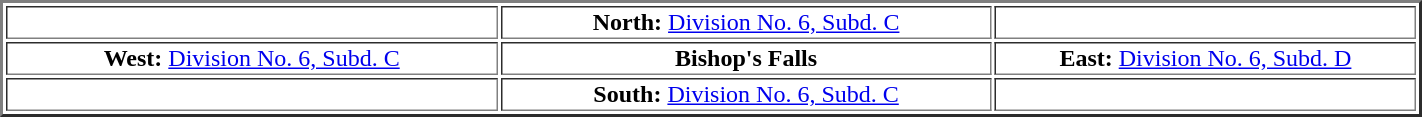<table width ="75%" border ="2" align="center">
<tr ---->
<td width ="35%" align="center"></td>
<td width ="30%" align="center"><strong>North:</strong> <a href='#'>Division No. 6, Subd. C</a></td>
<td width ="35%" align="center"></td>
</tr>
<tr ---->
<td width ="10%" align="center"><strong>West:</strong> <a href='#'>Division No. 6, Subd. C</a> <br></td>
<td width ="35%" align="center"><strong>Bishop's Falls</strong><br></td>
<td width ="30%" align="center"><strong>East:</strong> <a href='#'>Division No. 6, Subd. D</a></td>
</tr>
<tr ---->
<td width ="35%" align="center"></td>
<td width ="30%" align="center"><strong>South:</strong> <a href='#'>Division No. 6, Subd. C</a></td>
<td width ="35%" align="center"></td>
</tr>
</table>
